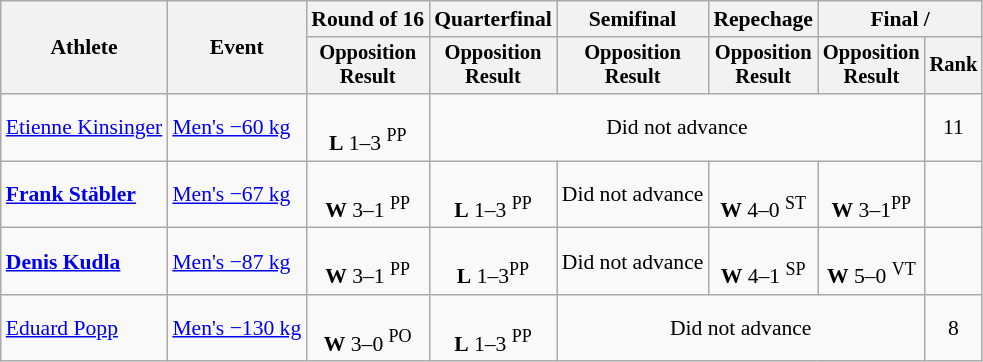<table class="wikitable" style="font-size:90%">
<tr>
<th rowspan=2>Athlete</th>
<th rowspan=2>Event</th>
<th>Round of 16</th>
<th>Quarterfinal</th>
<th>Semifinal</th>
<th>Repechage</th>
<th colspan=2>Final / </th>
</tr>
<tr style="font-size: 95%">
<th>Opposition<br>Result</th>
<th>Opposition<br>Result</th>
<th>Opposition<br>Result</th>
<th>Opposition<br>Result</th>
<th>Opposition<br>Result</th>
<th>Rank</th>
</tr>
<tr align=center>
<td align=left><a href='#'>Etienne Kinsinger</a></td>
<td align=left><a href='#'>Men's −60 kg</a></td>
<td><br><strong>L</strong> 1–3 <sup>PP</sup></td>
<td colspan=4>Did not advance</td>
<td>11</td>
</tr>
<tr align=center>
<td align=left><strong><a href='#'>Frank Stäbler</a></strong></td>
<td align=left><a href='#'>Men's −67 kg</a></td>
<td><br><strong>W</strong> 3–1 <sup>PP</sup></td>
<td><br><strong>L</strong> 1–3 <sup>PP</sup></td>
<td>Did not advance</td>
<td><br><strong>W</strong> 4–0 <sup>ST</sup></td>
<td><br><strong>W</strong> 3–1<sup>PP</sup></td>
<td></td>
</tr>
<tr align=center>
<td align=left><strong><a href='#'>Denis Kudla</a></strong></td>
<td align=left><a href='#'>Men's −87 kg</a></td>
<td><br><strong>W</strong> 3–1 <sup>PP</sup></td>
<td><br><strong>L</strong> 1–3<sup>PP</sup></td>
<td>Did not advance</td>
<td><br><strong>W</strong> 4–1 <sup>SP</sup></td>
<td><br><strong>W</strong> 5–0 <sup>VT</sup></td>
<td></td>
</tr>
<tr align=center>
<td align=left><a href='#'>Eduard Popp</a></td>
<td align=left><a href='#'>Men's −130 kg</a></td>
<td><br><strong>W</strong> 3–0  <sup>PO</sup></td>
<td><br><strong>L</strong> 1–3 <sup>PP</sup></td>
<td colspan=3>Did not advance</td>
<td>8</td>
</tr>
</table>
